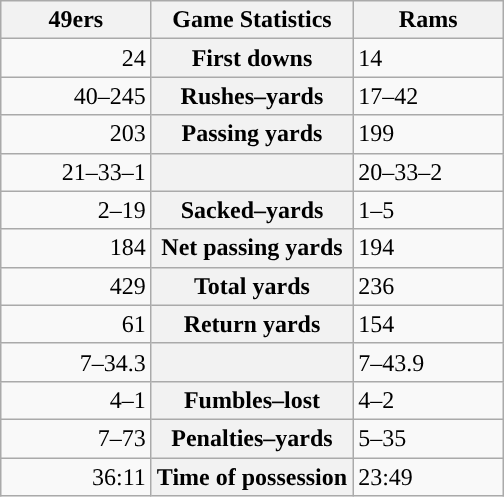<table class="wikitable" style="margin: 1em auto 1em auto">
<tr>
<th style="width:30%;">49ers</th>
<th style="width:40%;">Game Statistics</th>
<th style="width:30%;">Rams</th>
</tr>
<tr>
<td style="text-align:right;">24</td>
<th>First downs</th>
<td>14</td>
</tr>
<tr>
<td style="text-align:right;">40–245</td>
<th>Rushes–yards</th>
<td>17–42</td>
</tr>
<tr>
<td style="text-align:right;">203</td>
<th>Passing yards</th>
<td>199</td>
</tr>
<tr>
<td style="text-align:right;">21–33–1</td>
<th></th>
<td>20–33–2</td>
</tr>
<tr>
<td style="text-align:right;">2–19</td>
<th>Sacked–yards</th>
<td>1–5</td>
</tr>
<tr>
<td style="text-align:right;">184</td>
<th>Net passing yards</th>
<td>194</td>
</tr>
<tr>
<td style="text-align:right;">429</td>
<th>Total yards</th>
<td>236</td>
</tr>
<tr>
<td style="text-align:right;">61</td>
<th>Return yards</th>
<td>154</td>
</tr>
<tr>
<td style="text-align:right;">7–34.3</td>
<th></th>
<td>7–43.9</td>
</tr>
<tr>
<td style="text-align:right;">4–1</td>
<th>Fumbles–lost</th>
<td>4–2</td>
</tr>
<tr>
<td style="text-align:right;">7–73</td>
<th>Penalties–yards</th>
<td>5–35</td>
</tr>
<tr>
<td style="text-align:right;">36:11</td>
<th>Time of possession</th>
<td>23:49</td>
</tr>
</table>
